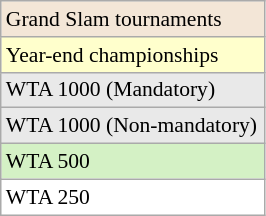<table class="wikitable nowrap" style=font-size:90%;width:14%>
<tr style="background:#F3E6D7;">
<td>Grand Slam tournaments</td>
</tr>
<tr style="background:#ffc;">
<td>Year-end championships</td>
</tr>
<tr style="background:#e9e9e9;">
<td>WTA 1000 (Mandatory)</td>
</tr>
<tr style="background:#E9E9E9;">
<td>WTA 1000 (Non-mandatory)</td>
</tr>
<tr style="background:#D4F1C5;">
<td>WTA 500</td>
</tr>
<tr style="background:#fff;">
<td>WTA 250</td>
</tr>
</table>
